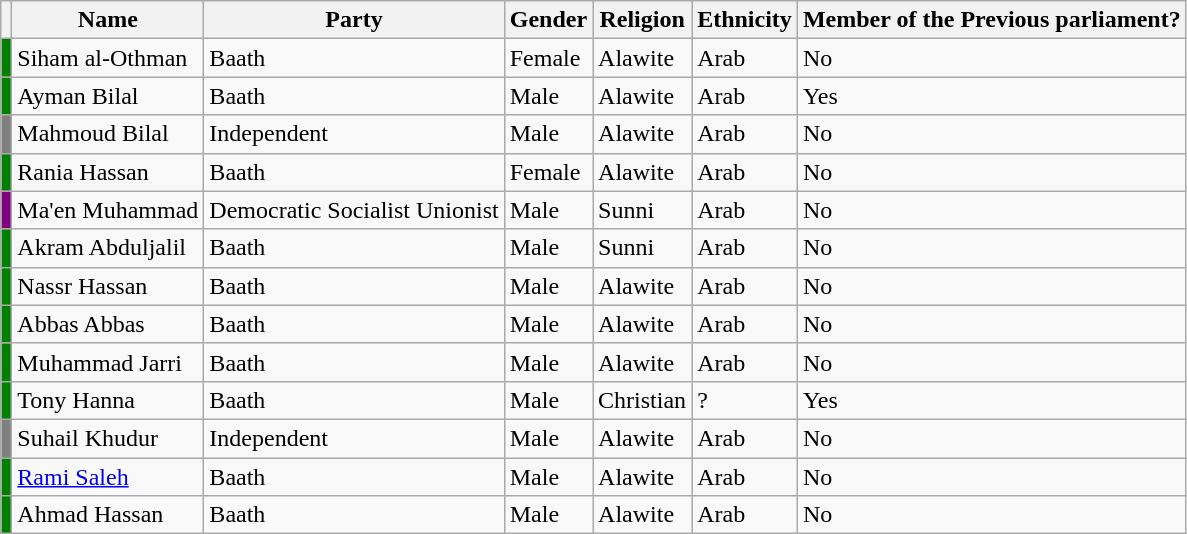<table class="wikitable sortable">
<tr>
<th></th>
<th>Name</th>
<th>Party</th>
<th>Gender</th>
<th>Religion</th>
<th>Ethnicity</th>
<th>Member of the Previous parliament?</th>
</tr>
<tr>
<td bgcolor="green"></td>
<td>Siham al-Othman</td>
<td>Baath</td>
<td>Female</td>
<td>Alawite</td>
<td>Arab</td>
<td>No</td>
</tr>
<tr>
<td bgcolor="green"></td>
<td>Ayman Bilal</td>
<td>Baath</td>
<td>Male</td>
<td>Alawite</td>
<td>Arab</td>
<td>Yes</td>
</tr>
<tr>
<td bgcolor="grey"></td>
<td>Mahmoud Bilal</td>
<td>Independent</td>
<td>Male</td>
<td>Alawite</td>
<td>Arab</td>
<td>No</td>
</tr>
<tr>
<td bgcolor="green"></td>
<td>Rania Hassan</td>
<td>Baath</td>
<td>Female</td>
<td>Alawite</td>
<td>Arab</td>
<td>No</td>
</tr>
<tr>
<td bgcolor="purple"></td>
<td>Ma'en Muhammad</td>
<td>Democratic Socialist Unionist</td>
<td>Male</td>
<td>Sunni</td>
<td>Arab</td>
<td>No</td>
</tr>
<tr>
<td bgcolor="green"></td>
<td>Akram Abduljalil</td>
<td>Baath</td>
<td>Male</td>
<td>Sunni</td>
<td>Arab</td>
<td>No</td>
</tr>
<tr>
<td bgcolor="green"></td>
<td>Nassr Hassan</td>
<td>Baath</td>
<td>Male</td>
<td>Alawite</td>
<td>Arab</td>
<td>No</td>
</tr>
<tr>
<td bgcolor="green"></td>
<td>Abbas Abbas</td>
<td>Baath</td>
<td>Male</td>
<td>Alawite</td>
<td>Arab</td>
<td>No</td>
</tr>
<tr>
<td bgcolor="green"></td>
<td>Muhammad Jarri</td>
<td>Baath</td>
<td>Male</td>
<td>Alawite</td>
<td>Arab</td>
<td>No</td>
</tr>
<tr>
<td bgcolor="green"></td>
<td>Tony Hanna</td>
<td>Baath</td>
<td>Male</td>
<td>Christian</td>
<td>?</td>
<td>Yes</td>
</tr>
<tr>
<td bgcolor="grey"></td>
<td>Suhail Khudur</td>
<td>Independent</td>
<td>Male</td>
<td>Alawite</td>
<td>Arab</td>
<td>No</td>
</tr>
<tr>
<td bgcolor="green"></td>
<td><a href='#'>Rami Saleh</a></td>
<td>Baath</td>
<td>Male</td>
<td>Alawite</td>
<td>Arab</td>
<td>No</td>
</tr>
<tr>
<td bgcolor="green"></td>
<td>Ahmad Hassan</td>
<td>Baath</td>
<td>Male</td>
<td>Alawite</td>
<td>Arab</td>
<td>No</td>
</tr>
</table>
